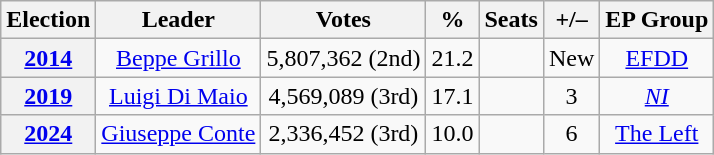<table class="wikitable" style="text-align:center">
<tr>
<th>Election</th>
<th>Leader</th>
<th>Votes</th>
<th>%</th>
<th>Seats</th>
<th>+/–</th>
<th>EP Group</th>
</tr>
<tr>
<th><a href='#'>2014</a></th>
<td><a href='#'>Beppe Grillo</a></td>
<td>5,807,362 (2nd)</td>
<td>21.2</td>
<td></td>
<td>New</td>
<td><a href='#'>EFDD</a></td>
</tr>
<tr>
<th><a href='#'>2019</a></th>
<td><a href='#'>Luigi Di Maio</a></td>
<td>4,569,089 (3rd)</td>
<td>17.1</td>
<td></td>
<td> 3</td>
<td><em><a href='#'>NI</a></em></td>
</tr>
<tr>
<th><a href='#'>2024</a></th>
<td><a href='#'>Giuseppe Conte</a></td>
<td>2,336,452 (3rd)</td>
<td>10.0</td>
<td></td>
<td> 6</td>
<td><a href='#'>The Left</a></td>
</tr>
</table>
